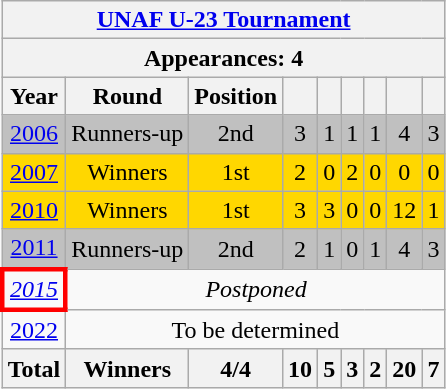<table class="wikitable" style="text-align: center;">
<tr>
<th colspan=9><a href='#'>UNAF U-23 Tournament</a></th>
</tr>
<tr>
<th colspan=9>Appearances: 4</th>
</tr>
<tr>
<th>Year</th>
<th>Round</th>
<th>Position</th>
<th></th>
<th></th>
<th></th>
<th></th>
<th></th>
<th></th>
</tr>
<tr bgcolor=silver>
<td> <a href='#'>2006</a></td>
<td>Runners-up</td>
<td>2nd</td>
<td>3</td>
<td>1</td>
<td>1</td>
<td>1</td>
<td>4</td>
<td>3</td>
</tr>
<tr bgcolor=gold>
<td> <a href='#'>2007</a></td>
<td>Winners</td>
<td>1st</td>
<td>2</td>
<td>0</td>
<td>2</td>
<td>0</td>
<td>0</td>
<td>0</td>
</tr>
<tr bgcolor=gold>
<td> <a href='#'>2010</a></td>
<td>Winners</td>
<td>1st</td>
<td>3</td>
<td>3</td>
<td>0</td>
<td>0</td>
<td>12</td>
<td>1</td>
</tr>
<tr bgcolor=silver>
<td> <a href='#'>2011</a></td>
<td>Runners-up</td>
<td>2nd</td>
<td>2</td>
<td>1</td>
<td>0</td>
<td>1</td>
<td>4</td>
<td>3</td>
</tr>
<tr>
<td style="border: 3px solid red"><em> <a href='#'>2015</a></em></td>
<td colspan=8><em>Postponed</em></td>
</tr>
<tr>
<td> <a href='#'>2022</a></td>
<td colspan=8>To be determined</td>
</tr>
<tr>
<th>Total</th>
<th>Winners</th>
<th>4/4</th>
<th>10</th>
<th>5</th>
<th>3</th>
<th>2</th>
<th>20</th>
<th>7</th>
</tr>
</table>
